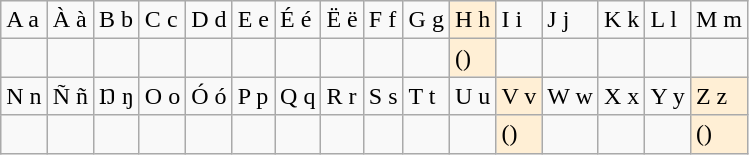<table class="wikitable">
<tr>
<td>A a</td>
<td>À à</td>
<td>B b</td>
<td>C c</td>
<td>D d</td>
<td>E e</td>
<td>É é</td>
<td>Ë ë</td>
<td>F f</td>
<td>G g</td>
<td bgcolor="#FFEFD5">H h</td>
<td>I i</td>
<td>J j</td>
<td>K k</td>
<td>L l</td>
<td>M m</td>
</tr>
<tr>
<td></td>
<td></td>
<td></td>
<td></td>
<td></td>
<td></td>
<td></td>
<td></td>
<td></td>
<td></td>
<td bgcolor="#FFEFD5">()</td>
<td></td>
<td></td>
<td></td>
<td></td>
<td></td>
</tr>
<tr>
<td>N n</td>
<td>Ñ ñ</td>
<td>Ŋ ŋ</td>
<td>O o</td>
<td>Ó ó</td>
<td>P p</td>
<td>Q q</td>
<td>R r</td>
<td>S s</td>
<td>T t</td>
<td>U u</td>
<td bgcolor="#FFEFD5">V v</td>
<td>W w</td>
<td>X x</td>
<td>Y y</td>
<td bgcolor="#FFEFD5">Z z</td>
</tr>
<tr>
<td></td>
<td></td>
<td></td>
<td></td>
<td></td>
<td></td>
<td></td>
<td></td>
<td></td>
<td></td>
<td></td>
<td bgcolor="#FFEFD5">()</td>
<td></td>
<td></td>
<td></td>
<td bgcolor="#FFEFD5">()</td>
</tr>
</table>
